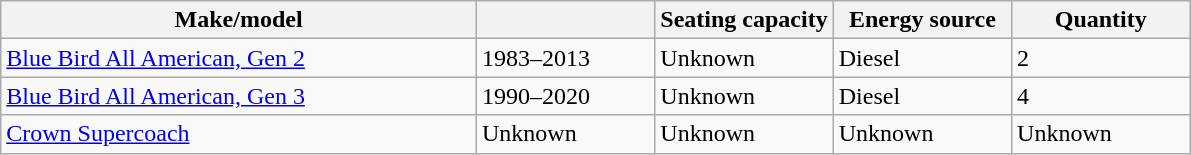<table class="wikitable mw-collapsible">
<tr>
<th scope="col" style="width: 40%;">Make/model</th>
<th scope="col" style="width: 15%;"><wbr></th>
<th scope="col" style="width: 15%;">Seating capacity</th>
<th scope="col" style="width: 15%;">Energy source<wbr></th>
<th scope="col" style="width: 15%;">Quantity<wbr></th>
</tr>
<tr>
<td><a href='#'>Blue Bird All American, Gen 2</a></td>
<td>1983–2013</td>
<td>Unknown</td>
<td>Diesel</td>
<td>2</td>
</tr>
<tr>
<td><a href='#'>Blue Bird All American, Gen 3</a></td>
<td>1990–2020</td>
<td>Unknown</td>
<td>Diesel</td>
<td>4</td>
</tr>
<tr>
<td><a href='#'>Crown Supercoach</a><wbr></td>
<td>Unknown</td>
<td>Unknown</td>
<td>Unknown</td>
<td>Unknown</td>
</tr>
</table>
